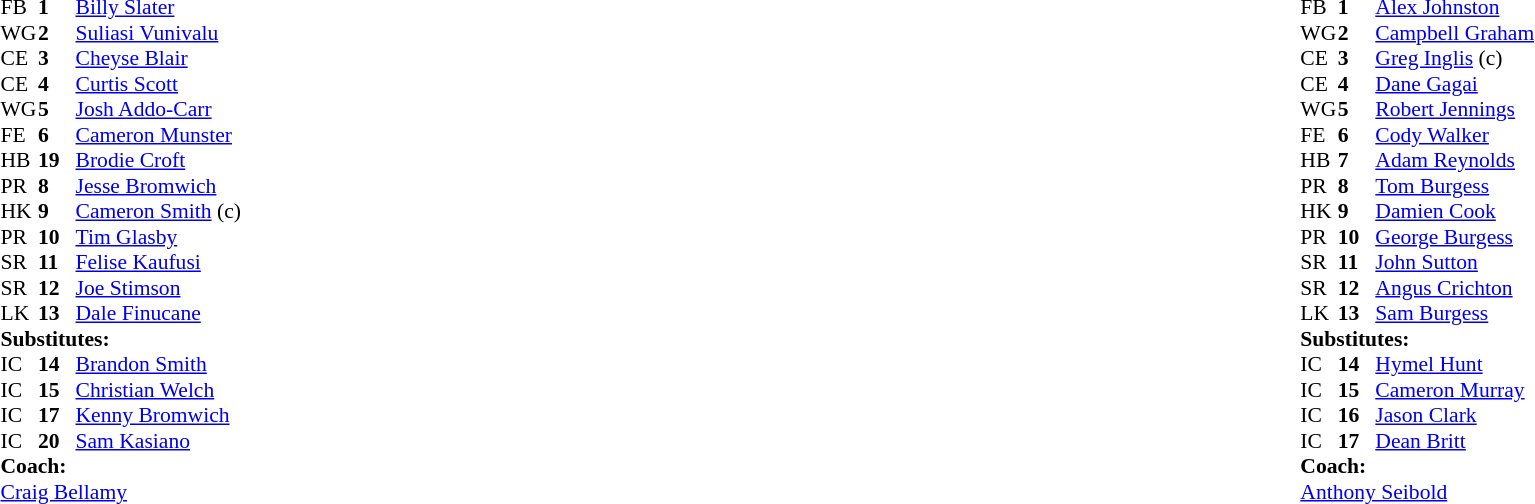<table class="mw-collapsible mw-collapsed" width="100%">
<tr>
<td valign="top" width="50%"><br><table cellspacing="0" cellpadding="0" style="font-size: 90%">
<tr>
<th width="25"></th>
<th width="25"></th>
</tr>
<tr>
<td>FB</td>
<td><strong>1</strong></td>
<td><a href='#'>Billy Slater</a></td>
</tr>
<tr>
<td>WG</td>
<td><strong>2</strong></td>
<td><a href='#'>Suliasi Vunivalu</a></td>
</tr>
<tr>
<td>CE</td>
<td><strong>3</strong></td>
<td><a href='#'>Cheyse Blair</a></td>
</tr>
<tr>
<td>CE</td>
<td><strong>4</strong></td>
<td><a href='#'>Curtis Scott</a></td>
</tr>
<tr>
<td>WG</td>
<td><strong>5</strong></td>
<td><a href='#'>Josh Addo-Carr</a></td>
</tr>
<tr>
<td>FE</td>
<td><strong>6</strong></td>
<td><a href='#'>Cameron Munster</a></td>
</tr>
<tr>
<td>HB</td>
<td><strong>19</strong></td>
<td><a href='#'>Brodie Croft</a></td>
</tr>
<tr>
<td>PR</td>
<td><strong>8</strong></td>
<td><a href='#'>Jesse Bromwich</a></td>
</tr>
<tr>
<td>HK</td>
<td><strong>9</strong></td>
<td><a href='#'>Cameron Smith</a> (c)</td>
</tr>
<tr>
<td>PR</td>
<td><strong>10</strong></td>
<td><a href='#'>Tim Glasby</a></td>
</tr>
<tr>
<td>SR</td>
<td><strong>11</strong></td>
<td><a href='#'>Felise Kaufusi</a></td>
</tr>
<tr>
<td>SR</td>
<td><strong>12</strong></td>
<td><a href='#'>Joe Stimson</a></td>
</tr>
<tr>
<td>LK</td>
<td><strong>13</strong></td>
<td><a href='#'>Dale Finucane</a></td>
</tr>
<tr>
<td colspan="3"><strong>Substitutes:</strong></td>
</tr>
<tr>
<td>IC</td>
<td><strong>14</strong></td>
<td><a href='#'>Brandon Smith</a></td>
</tr>
<tr>
<td>IC</td>
<td><strong>15</strong></td>
<td><a href='#'>Christian Welch</a></td>
</tr>
<tr>
<td>IC</td>
<td><strong>17</strong></td>
<td><a href='#'>Kenny Bromwich</a></td>
</tr>
<tr>
<td>IC</td>
<td><strong>20</strong></td>
<td><a href='#'>Sam Kasiano</a></td>
</tr>
<tr>
<td colspan="3"><strong>Coach:</strong></td>
</tr>
<tr>
<td colspan="4"><a href='#'>Craig Bellamy</a></td>
</tr>
</table>
</td>
<td valign="top" width="50%"><br><table cellspacing="0" cellpadding="0" align="center" style="font-size: 90%">
<tr>
<th width="25"></th>
<th width="25"></th>
</tr>
<tr>
<td>FB</td>
<td><strong>1</strong></td>
<td><a href='#'>Alex Johnston</a></td>
</tr>
<tr>
<td>WG</td>
<td><strong>2</strong></td>
<td><a href='#'>Campbell Graham</a></td>
</tr>
<tr>
<td>CE</td>
<td><strong>3</strong></td>
<td><a href='#'>Greg Inglis</a> (c)</td>
</tr>
<tr>
<td>CE</td>
<td><strong>4</strong></td>
<td><a href='#'>Dane Gagai</a></td>
</tr>
<tr>
<td>WG</td>
<td><strong>5</strong></td>
<td><a href='#'>Robert Jennings</a></td>
</tr>
<tr>
<td>FE</td>
<td><strong>6</strong></td>
<td><a href='#'>Cody Walker</a></td>
</tr>
<tr>
<td>HB</td>
<td><strong>7</strong></td>
<td><a href='#'>Adam Reynolds</a></td>
</tr>
<tr>
<td>PR</td>
<td><strong>8</strong></td>
<td><a href='#'>Tom Burgess</a></td>
</tr>
<tr>
<td>HK</td>
<td><strong>9</strong></td>
<td><a href='#'>Damien Cook</a></td>
</tr>
<tr>
<td>PR</td>
<td><strong>10</strong></td>
<td><a href='#'>George Burgess</a></td>
</tr>
<tr>
<td>SR</td>
<td><strong>11</strong></td>
<td><a href='#'>John Sutton</a></td>
</tr>
<tr>
<td>SR</td>
<td><strong>12</strong></td>
<td><a href='#'>Angus Crichton</a></td>
</tr>
<tr>
<td>LK</td>
<td><strong>13</strong></td>
<td><a href='#'>Sam Burgess</a></td>
</tr>
<tr>
<td colspan="3"><strong>Substitutes:</strong></td>
</tr>
<tr>
<td>IC</td>
<td><strong>14</strong></td>
<td><a href='#'>Hymel Hunt</a></td>
</tr>
<tr>
<td>IC</td>
<td><strong>15</strong></td>
<td><a href='#'>Cameron Murray</a></td>
</tr>
<tr>
<td>IC</td>
<td><strong>16</strong></td>
<td><a href='#'>Jason Clark</a></td>
</tr>
<tr>
<td>IC</td>
<td><strong>17</strong></td>
<td><a href='#'>Dean Britt</a></td>
</tr>
<tr>
<td colspan="3"><strong>Coach:</strong></td>
</tr>
<tr>
<td colspan="4"><a href='#'>Anthony Seibold</a></td>
</tr>
</table>
</td>
</tr>
</table>
